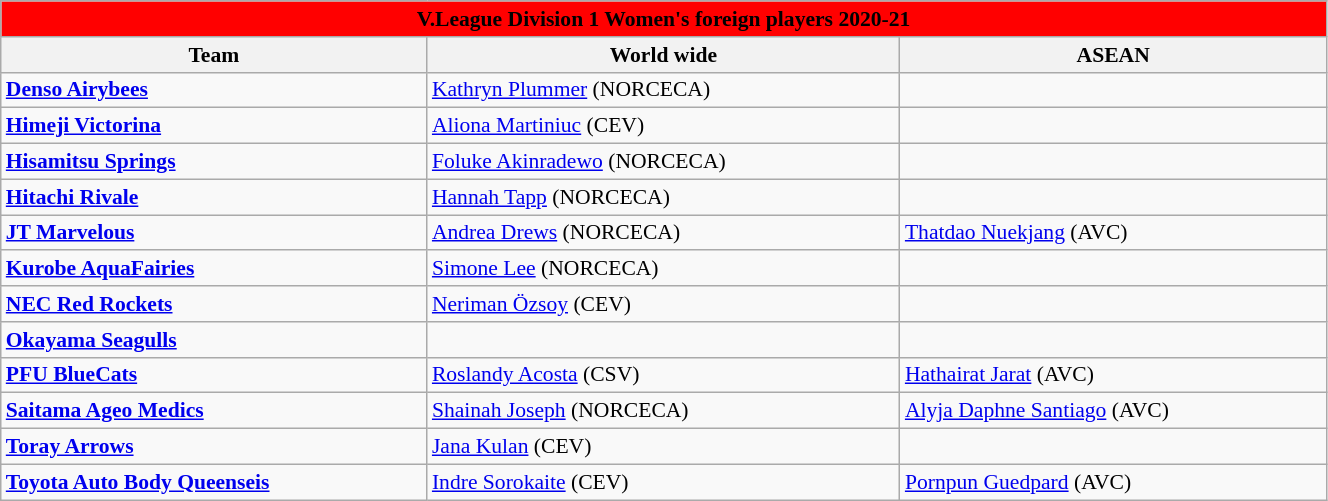<table class="wikitable" style="font-size:90%; width: 70%; text-align:left;">
<tr>
<th style=background:red colspan=3><span>V.League Division 1 Women's foreign players 2020-21</span></th>
</tr>
<tr>
<th>Team</th>
<th>World wide</th>
<th>ASEAN</th>
</tr>
<tr>
<td><strong><a href='#'>Denso Airybees</a></strong></td>
<td> <a href='#'>Kathryn Plummer</a> (NORCECA)</td>
<td></td>
</tr>
<tr>
<td><strong><a href='#'>Himeji Victorina</a></strong></td>
<td> <a href='#'>Aliona Martiniuc</a> (CEV)</td>
<td></td>
</tr>
<tr>
<td><strong><a href='#'>Hisamitsu Springs</a></strong></td>
<td> <a href='#'>Foluke Akinradewo</a> (NORCECA)</td>
<td></td>
</tr>
<tr>
<td><strong><a href='#'>Hitachi Rivale</a></strong></td>
<td> <a href='#'>Hannah Tapp</a> (NORCECA)</td>
<td></td>
</tr>
<tr>
<td><strong><a href='#'>JT Marvelous</a></strong></td>
<td> <a href='#'>Andrea Drews</a> (NORCECA)</td>
<td> <a href='#'>Thatdao Nuekjang</a> (AVC)</td>
</tr>
<tr>
<td><strong><a href='#'>Kurobe AquaFairies</a></strong></td>
<td> <a href='#'>Simone Lee</a> (NORCECA)</td>
<td></td>
</tr>
<tr>
<td><strong><a href='#'>NEC Red Rockets</a></strong></td>
<td> <a href='#'>Neriman Özsoy</a> (CEV)</td>
<td></td>
</tr>
<tr>
<td><strong><a href='#'>Okayama Seagulls</a></strong></td>
<td></td>
<td></td>
</tr>
<tr>
<td><strong><a href='#'>PFU BlueCats</a></strong></td>
<td> <a href='#'>Roslandy Acosta</a> (CSV)</td>
<td> <a href='#'>Hathairat Jarat</a> (AVC)</td>
</tr>
<tr>
<td><strong><a href='#'>Saitama Ageo Medics</a></strong></td>
<td> <a href='#'>Shainah Joseph</a> (NORCECA)</td>
<td> <a href='#'>Alyja Daphne Santiago</a> (AVC)</td>
</tr>
<tr>
<td><strong><a href='#'>Toray Arrows</a></strong></td>
<td> <a href='#'>Jana Kulan</a> (CEV)</td>
<td></td>
</tr>
<tr>
<td><strong><a href='#'>Toyota Auto Body Queenseis</a></strong></td>
<td> <a href='#'>Indre Sorokaite</a> (CEV)</td>
<td> <a href='#'>Pornpun Guedpard</a> (AVC)</td>
</tr>
</table>
